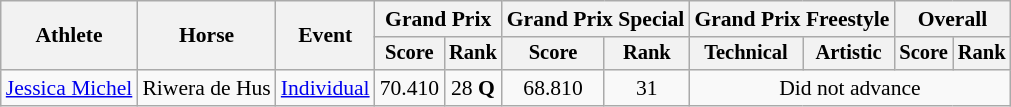<table class=wikitable style="font-size:90%">
<tr>
<th rowspan="2">Athlete</th>
<th rowspan="2">Horse</th>
<th rowspan="2">Event</th>
<th colspan="2">Grand Prix</th>
<th colspan="2">Grand Prix Special</th>
<th colspan="2">Grand Prix Freestyle</th>
<th colspan="2">Overall</th>
</tr>
<tr style="font-size:95%">
<th>Score</th>
<th>Rank</th>
<th>Score</th>
<th>Rank</th>
<th>Technical</th>
<th>Artistic</th>
<th>Score</th>
<th>Rank</th>
</tr>
<tr align=center>
<td align=left><a href='#'>Jessica Michel</a></td>
<td align=left>Riwera de Hus</td>
<td align=left><a href='#'>Individual</a></td>
<td>70.410</td>
<td>28 <strong>Q</strong></td>
<td>68.810</td>
<td>31</td>
<td colspan=4>Did not advance</td>
</tr>
</table>
